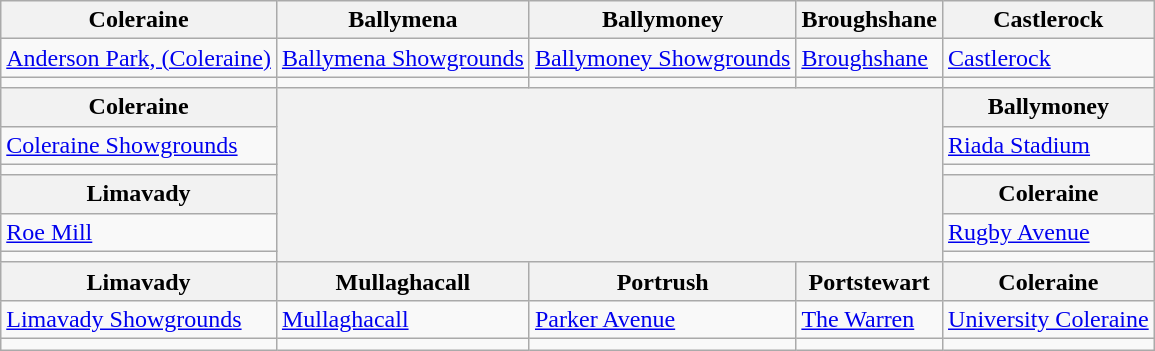<table class="wikitable">
<tr>
<th>Coleraine</th>
<th>Ballymena</th>
<th>Ballymoney</th>
<th>Broughshane</th>
<th>Castlerock</th>
</tr>
<tr>
<td><a href='#'>Anderson Park, (Coleraine)</a></td>
<td><a href='#'>Ballymena Showgrounds</a></td>
<td><a href='#'>Ballymoney Showgrounds</a></td>
<td><a href='#'>Broughshane</a></td>
<td><a href='#'>Castlerock</a></td>
</tr>
<tr>
<td><small></small></td>
<td><small></small></td>
<td><small></small></td>
<td><small></small></td>
<td><small></small></td>
</tr>
<tr>
<th>Coleraine</th>
<th rowspan=6 colspan=3></th>
<th>Ballymoney</th>
</tr>
<tr>
<td><a href='#'>Coleraine Showgrounds</a></td>
<td><a href='#'>Riada Stadium</a></td>
</tr>
<tr>
<td><small></small></td>
<td><small></small></td>
</tr>
<tr>
<th>Limavady</th>
<th>Coleraine</th>
</tr>
<tr>
<td><a href='#'>Roe Mill</a></td>
<td><a href='#'>Rugby Avenue</a></td>
</tr>
<tr>
<td><small></small></td>
<td><small></small></td>
</tr>
<tr>
<th>Limavady</th>
<th>Mullaghacall</th>
<th>Portrush</th>
<th>Portstewart</th>
<th>Coleraine</th>
</tr>
<tr>
<td><a href='#'>Limavady Showgrounds</a></td>
<td><a href='#'>Mullaghacall</a></td>
<td><a href='#'>Parker Avenue</a></td>
<td><a href='#'>The Warren</a></td>
<td><a href='#'>University Coleraine</a></td>
</tr>
<tr>
<td><small></small></td>
<td><small></small></td>
<td><small></small></td>
<td><small></small></td>
<td><small></small></td>
</tr>
</table>
